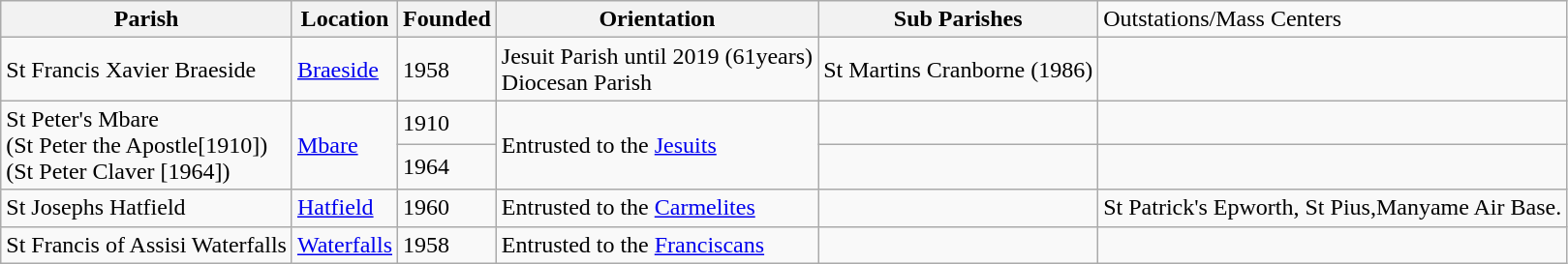<table class="wikitable sortable">
<tr>
<th>Parish</th>
<th>Location</th>
<th>Founded</th>
<th>Orientation</th>
<th>Sub Parishes</th>
<td>Outstations/Mass Centers</td>
</tr>
<tr>
<td>St Francis Xavier Braeside</td>
<td><a href='#'>Braeside</a></td>
<td>1958</td>
<td>Jesuit Parish until 2019 (61years)<br>Diocesan Parish</td>
<td>St Martins Cranborne (1986)</td>
<td></td>
</tr>
<tr>
<td rowspan="2">St Peter's Mbare<br>(St Peter the Apostle[1910])<br>(St Peter Claver [1964])</td>
<td rowspan="2"><a href='#'>Mbare</a></td>
<td>1910</td>
<td rowspan="2">Entrusted to the <a href='#'>Jesuits</a></td>
<td></td>
<td></td>
</tr>
<tr>
<td>1964</td>
<td></td>
<td></td>
</tr>
<tr>
<td>St Josephs Hatfield</td>
<td><a href='#'>Hatfield</a></td>
<td>1960</td>
<td>Entrusted to the <a href='#'>Carmelites</a></td>
<td></td>
<td>St Patrick's Epworth, St Pius,Manyame Air Base.</td>
</tr>
<tr>
<td>St Francis of Assisi Waterfalls</td>
<td><a href='#'>Waterfalls</a></td>
<td>1958</td>
<td>Entrusted to the <a href='#'>Franciscans</a></td>
<td></td>
<td></td>
</tr>
</table>
